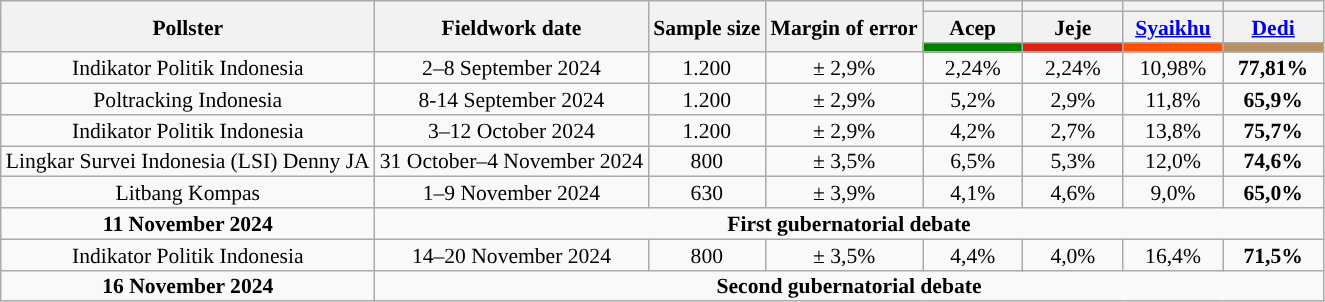<table class="wikitable sortable mw-datatable" style="text-align:center;font-size:90%;line-height:14px">
<tr>
<th rowspan="3">Pollster</th>
<th rowspan="3">Fieldwork date</th>
<th rowspan="3">Sample size</th>
<th rowspan="3">Margin of error</th>
<th style="width:60px;"></th>
<th style="width:60px;"></th>
<th style="width:60px;"></th>
<th style="width:60px;"></th>
</tr>
<tr>
<th>Acep<br></th>
<th>Jeje<br></th>
<th><a href='#'>Syaikhu</a><br></th>
<th><a href='#'>Dedi</a><br></th>
</tr>
<tr>
<th class="unsortable" style="background:#008000; width:40px;"></th>
<th class="unsortable" style="background:#DB2016; width:40px;"></th>
<th class="unsortable" style="background:#FE5000; width:40px;"></th>
<th class="unsortable" style="background:#B79164; width:40px;"></th>
</tr>
<tr>
<td>Indikator Politik Indonesia</td>
<td>2–8 September 2024</td>
<td>1.200</td>
<td>± 2,9%</td>
<td>2,24%</td>
<td>2,24%</td>
<td>10,98%</td>
<td style="background-color:#"><strong>77,81%</strong></td>
</tr>
<tr>
<td>Poltracking Indonesia</td>
<td>8-14 September 2024</td>
<td>1.200</td>
<td>± 2,9%</td>
<td>5,2%</td>
<td>2,9%</td>
<td>11,8%</td>
<td style="background-color:#"><strong>65,9%</strong></td>
</tr>
<tr>
<td>Indikator Politik Indonesia</td>
<td>3–12 October 2024</td>
<td>1.200</td>
<td>± 2,9%</td>
<td>4,2%</td>
<td>2,7%</td>
<td>13,8%</td>
<td style="background-color:#"><strong>75,7%</strong></td>
</tr>
<tr>
<td>Lingkar Survei Indonesia (LSI) Denny JA</td>
<td>31 October–4 November 2024</td>
<td>800</td>
<td>± 3,5%</td>
<td>6,5%</td>
<td>5,3%</td>
<td>12,0%</td>
<td style="background-color:#"><strong>74,6%</strong></td>
</tr>
<tr>
<td>Litbang Kompas</td>
<td>1–9 November 2024</td>
<td>630</td>
<td>± 3,9%</td>
<td>4,1%</td>
<td>4,6%</td>
<td>9,0%</td>
<td style="background-color:#"><strong>65,0%</strong></td>
</tr>
<tr>
<td><strong>11 November 2024</strong></td>
<td colspan="7"><strong>First gubernatorial debate</strong></td>
</tr>
<tr>
<td>Indikator Politik Indonesia</td>
<td>14–20 November 2024</td>
<td>800</td>
<td>± 3,5%</td>
<td>4,4%</td>
<td>4,0%</td>
<td>16,4%</td>
<td style="background-color:#"><strong>71,5%</strong></td>
</tr>
<tr>
<td><strong>16 November 2024</strong></td>
<td colspan="7"><strong>Second gubernatorial debate</strong></td>
</tr>
</table>
